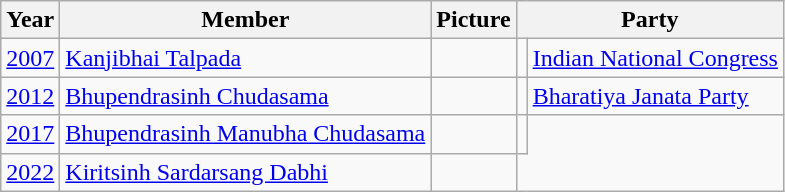<table class="wikitable sortable">
<tr>
<th>Year</th>
<th>Member</th>
<th>Picture</th>
<th colspan="2">Party</th>
</tr>
<tr>
<td><a href='#'>2007</a></td>
<td><a href='#'>Kanjibhai Talpada</a></td>
<td></td>
<td></td>
<td><a href='#'>Indian National Congress</a></td>
</tr>
<tr>
<td><a href='#'>2012</a></td>
<td><a href='#'>Bhupendrasinh Chudasama</a></td>
<td></td>
<td></td>
<td><a href='#'>Bharatiya Janata Party</a></td>
</tr>
<tr>
<td><a href='#'>2017</a></td>
<td><a href='#'>Bhupendrasinh Manubha Chudasama</a></td>
<td></td>
<td></td>
</tr>
<tr>
<td><a href='#'>2022</a></td>
<td><a href='#'>Kiritsinh Sardarsang Dabhi</a></td>
<td></td>
</tr>
</table>
